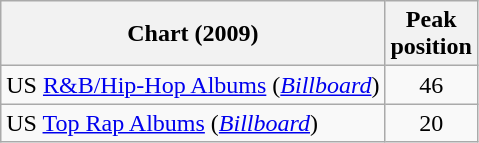<table class="wikitable sortable">
<tr>
<th>Chart (2009)</th>
<th>Peak<br>position</th>
</tr>
<tr>
<td>US <a href='#'>R&B/Hip-Hop Albums</a> (<em><a href='#'>Billboard</a></em>)</td>
<td style="text-align:center;">46</td>
</tr>
<tr>
<td>US <a href='#'>Top Rap Albums</a> (<em><a href='#'>Billboard</a></em>)</td>
<td style="text-align:center;">20</td>
</tr>
</table>
